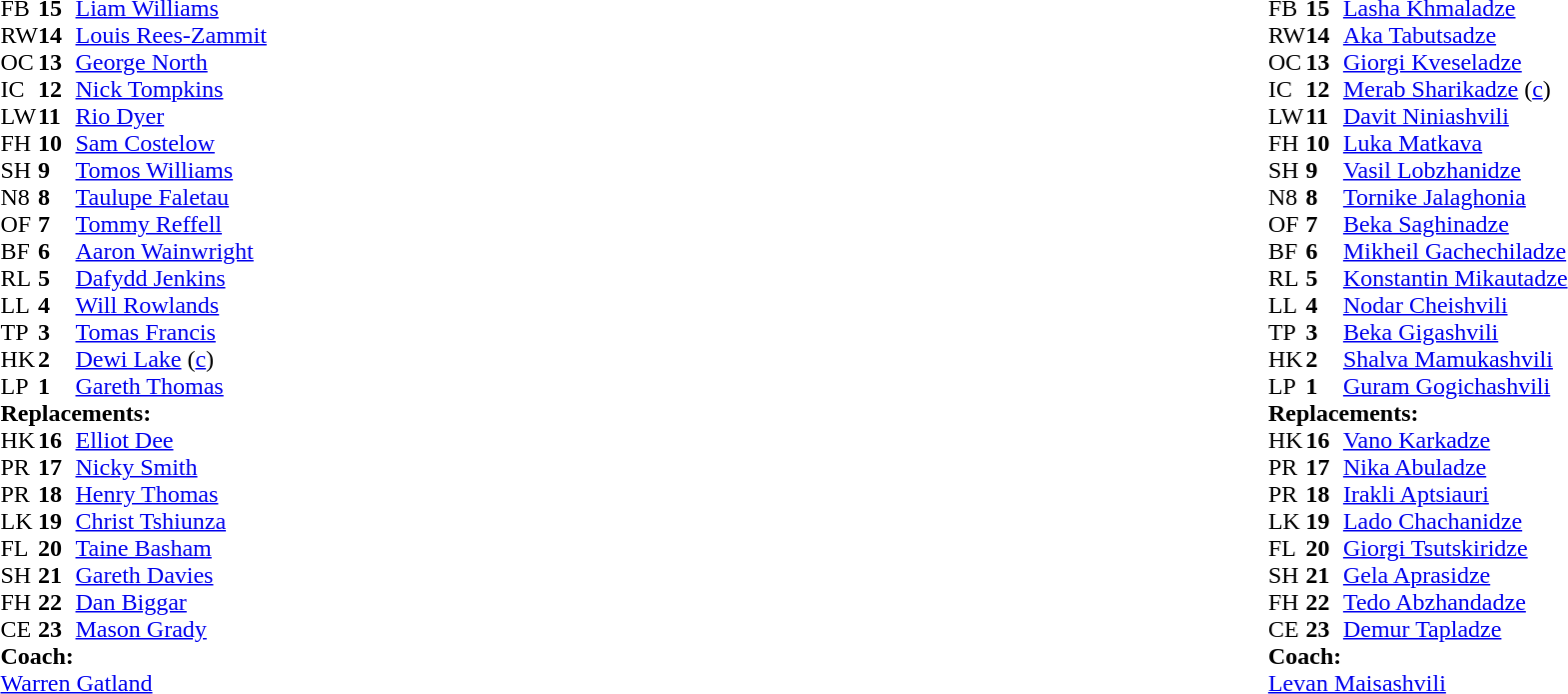<table style="width:100%;">
<tr>
<td style="vertical-align:top; width:50%;"><br><table style="font-size: 100%" cellspacing="0" cellpadding="0">
<tr>
<th width="25"></th>
<th width="25"></th>
</tr>
<tr>
<td>FB</td>
<td><strong>15</strong></td>
<td><a href='#'>Liam Williams</a></td>
<td></td>
<td></td>
</tr>
<tr>
<td>RW</td>
<td><strong>14</strong></td>
<td><a href='#'>Louis Rees-Zammit</a></td>
</tr>
<tr>
<td>OC</td>
<td><strong>13</strong></td>
<td><a href='#'>George North</a></td>
</tr>
<tr>
<td>IC</td>
<td><strong>12</strong></td>
<td><a href='#'>Nick Tompkins</a></td>
</tr>
<tr>
<td>LW</td>
<td><strong>11</strong></td>
<td><a href='#'>Rio Dyer</a></td>
</tr>
<tr>
<td>FH</td>
<td><strong>10</strong></td>
<td><a href='#'>Sam Costelow</a></td>
</tr>
<tr>
<td>SH</td>
<td><strong>9</strong></td>
<td><a href='#'>Tomos Williams</a></td>
<td></td>
<td></td>
</tr>
<tr>
<td>N8</td>
<td><strong>8</strong></td>
<td><a href='#'>Taulupe Faletau</a></td>
<td></td>
<td></td>
</tr>
<tr>
<td>OF</td>
<td><strong>7</strong></td>
<td><a href='#'>Tommy Reffell</a></td>
</tr>
<tr>
<td>BF</td>
<td><strong>6</strong></td>
<td><a href='#'>Aaron Wainwright</a></td>
<td></td>
<td></td>
</tr>
<tr>
<td>RL</td>
<td><strong>5</strong></td>
<td><a href='#'>Dafydd Jenkins</a></td>
</tr>
<tr>
<td>LL</td>
<td><strong>4</strong></td>
<td><a href='#'>Will Rowlands</a></td>
</tr>
<tr>
<td>TP</td>
<td><strong>3</strong></td>
<td><a href='#'>Tomas Francis</a></td>
<td></td>
<td></td>
</tr>
<tr>
<td>HK</td>
<td><strong>2</strong></td>
<td><a href='#'>Dewi Lake</a> (<a href='#'>c</a>)</td>
<td></td>
<td></td>
</tr>
<tr>
<td>LP</td>
<td><strong>1</strong></td>
<td><a href='#'>Gareth Thomas</a></td>
<td></td>
<td></td>
</tr>
<tr>
<td colspan="3"><strong>Replacements:</strong></td>
</tr>
<tr>
<td>HK</td>
<td><strong>16</strong></td>
<td><a href='#'>Elliot Dee</a></td>
<td></td>
<td></td>
</tr>
<tr>
<td>PR</td>
<td><strong>17</strong></td>
<td><a href='#'>Nicky Smith</a></td>
<td></td>
<td></td>
</tr>
<tr>
<td>PR</td>
<td><strong>18</strong></td>
<td><a href='#'>Henry Thomas</a></td>
<td></td>
<td></td>
</tr>
<tr>
<td>LK</td>
<td><strong>19</strong></td>
<td><a href='#'>Christ Tshiunza</a></td>
<td></td>
<td></td>
</tr>
<tr>
<td>FL</td>
<td><strong>20</strong></td>
<td><a href='#'>Taine Basham</a></td>
<td></td>
<td></td>
</tr>
<tr>
<td>SH</td>
<td><strong>21</strong></td>
<td><a href='#'>Gareth Davies</a></td>
<td></td>
<td></td>
</tr>
<tr>
<td>FH</td>
<td><strong>22</strong></td>
<td><a href='#'>Dan Biggar</a></td>
</tr>
<tr>
<td>CE</td>
<td><strong>23</strong></td>
<td><a href='#'>Mason Grady</a></td>
<td></td>
<td></td>
</tr>
<tr>
<td colspan="3"><strong>Coach:</strong></td>
</tr>
<tr>
<td colspan="3"> <a href='#'>Warren Gatland</a></td>
</tr>
</table>
</td>
<td style="vertical-align:top"></td>
<td style="vertical-align:top;width:50%"><br><table cellspacing="0" cellpadding="0" style="font-size:100%; margin:auto;">
<tr>
<th width="25"></th>
<th width="25"></th>
</tr>
<tr>
<td>FB</td>
<td><strong>15</strong></td>
<td><a href='#'>Lasha Khmaladze</a></td>
<td></td>
<td></td>
</tr>
<tr>
<td>RW</td>
<td><strong>14</strong></td>
<td><a href='#'>Aka Tabutsadze</a></td>
</tr>
<tr>
<td>OC</td>
<td><strong>13</strong></td>
<td><a href='#'>Giorgi Kveseladze</a></td>
</tr>
<tr>
<td>IC</td>
<td><strong>12</strong></td>
<td><a href='#'>Merab Sharikadze</a> (<a href='#'>c</a>)</td>
</tr>
<tr>
<td>LW</td>
<td><strong>11</strong></td>
<td><a href='#'>Davit Niniashvili</a></td>
<td></td>
</tr>
<tr>
<td>FH</td>
<td><strong>10</strong></td>
<td><a href='#'>Luka Matkava</a></td>
<td></td>
<td></td>
</tr>
<tr>
<td>SH</td>
<td><strong>9</strong></td>
<td><a href='#'>Vasil Lobzhanidze</a></td>
<td></td>
<td></td>
</tr>
<tr>
<td>N8</td>
<td><strong>8</strong></td>
<td><a href='#'>Tornike Jalaghonia</a></td>
</tr>
<tr>
<td>OF</td>
<td><strong>7</strong></td>
<td><a href='#'>Beka Saghinadze</a></td>
</tr>
<tr>
<td>BF</td>
<td><strong>6</strong></td>
<td><a href='#'>Mikheil Gachechiladze</a></td>
<td></td>
<td></td>
</tr>
<tr>
<td>RL</td>
<td><strong>5</strong></td>
<td><a href='#'>Konstantin Mikautadze</a></td>
<td></td>
<td></td>
</tr>
<tr>
<td>LL</td>
<td><strong>4</strong></td>
<td><a href='#'>Nodar Cheishvili</a></td>
</tr>
<tr>
<td>TP</td>
<td><strong>3</strong></td>
<td><a href='#'>Beka Gigashvili</a></td>
<td></td>
<td></td>
</tr>
<tr>
<td>HK</td>
<td><strong>2</strong></td>
<td><a href='#'>Shalva Mamukashvili</a></td>
<td></td>
<td></td>
</tr>
<tr>
<td>LP</td>
<td><strong>1</strong></td>
<td><a href='#'>Guram Gogichashvili</a></td>
<td></td>
<td></td>
</tr>
<tr>
<td colspan="3"><strong>Replacements:</strong></td>
</tr>
<tr>
<td>HK</td>
<td><strong>16</strong></td>
<td><a href='#'>Vano Karkadze</a></td>
<td></td>
<td></td>
</tr>
<tr>
<td>PR</td>
<td><strong>17</strong></td>
<td><a href='#'>Nika Abuladze</a></td>
<td></td>
<td></td>
</tr>
<tr>
<td>PR</td>
<td><strong>18</strong></td>
<td><a href='#'>Irakli Aptsiauri</a></td>
<td></td>
<td></td>
</tr>
<tr>
<td>LK</td>
<td><strong>19</strong></td>
<td><a href='#'>Lado Chachanidze</a></td>
<td></td>
<td></td>
</tr>
<tr>
<td>FL</td>
<td><strong>20</strong></td>
<td><a href='#'>Giorgi Tsutskiridze</a></td>
<td></td>
<td></td>
</tr>
<tr>
<td>SH</td>
<td><strong>21</strong></td>
<td><a href='#'>Gela Aprasidze</a></td>
<td></td>
<td></td>
</tr>
<tr>
<td>FH</td>
<td><strong>22</strong></td>
<td><a href='#'>Tedo Abzhandadze</a></td>
<td></td>
<td></td>
</tr>
<tr>
<td>CE</td>
<td><strong>23</strong></td>
<td><a href='#'>Demur Tapladze</a></td>
<td></td>
<td></td>
</tr>
<tr>
<td colspan="3"><strong>Coach:</strong></td>
</tr>
<tr>
<td colspan="3"> <a href='#'>Levan Maisashvili</a></td>
</tr>
</table>
</td>
</tr>
</table>
